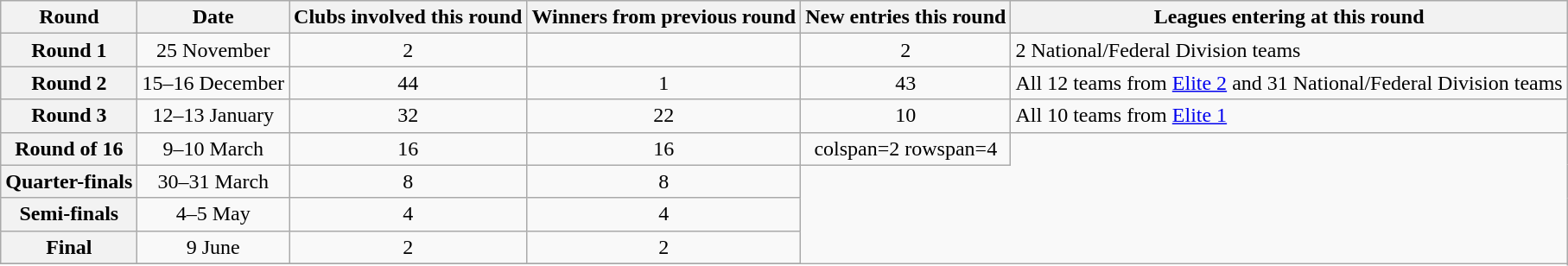<table class="wikitable plainrowheaders" style="text-align:center;">
<tr>
<th scope="col">Round</th>
<th scope="col">Date</th>
<th scope="col">Clubs involved this round</th>
<th scope="col">Winners from previous round</th>
<th scope="col">New entries this round</th>
<th scope="col">Leagues entering at this round</th>
</tr>
<tr>
<th scope="row" style="text-align:center;">Round 1</th>
<td>25 November</td>
<td>2</td>
<td></td>
<td>2</td>
<td style="text-align: left;">2 National/Federal Division teams</td>
</tr>
<tr>
<th scope="row" style="text-align:center;">Round 2</th>
<td>15–16 December</td>
<td>44</td>
<td>1</td>
<td>43</td>
<td style="text-align: left;">All 12 teams from <a href='#'>Elite 2</a> and 31 National/Federal Division teams</td>
</tr>
<tr>
<th scope="row" style="text-align:center;">Round 3</th>
<td>12–13 January</td>
<td>32</td>
<td>22</td>
<td>10</td>
<td style="text-align: left;">All 10 teams from <a href='#'>Elite 1</a></td>
</tr>
<tr>
<th scope="row" style="text-align:center;">Round of 16</th>
<td>9–10 March</td>
<td>16</td>
<td>16</td>
<td>colspan=2 rowspan=4</td>
</tr>
<tr>
<th scope="row" style="text-align:center;">Quarter-finals</th>
<td>30–31 March</td>
<td>8</td>
<td>8</td>
</tr>
<tr>
<th scope="row" style="text-align:center;">Semi-finals</th>
<td>4–5 May</td>
<td>4</td>
<td>4</td>
</tr>
<tr>
<th scope="row" style="text-align:center;">Final</th>
<td>9 June</td>
<td>2</td>
<td>2</td>
</tr>
<tr>
</tr>
</table>
